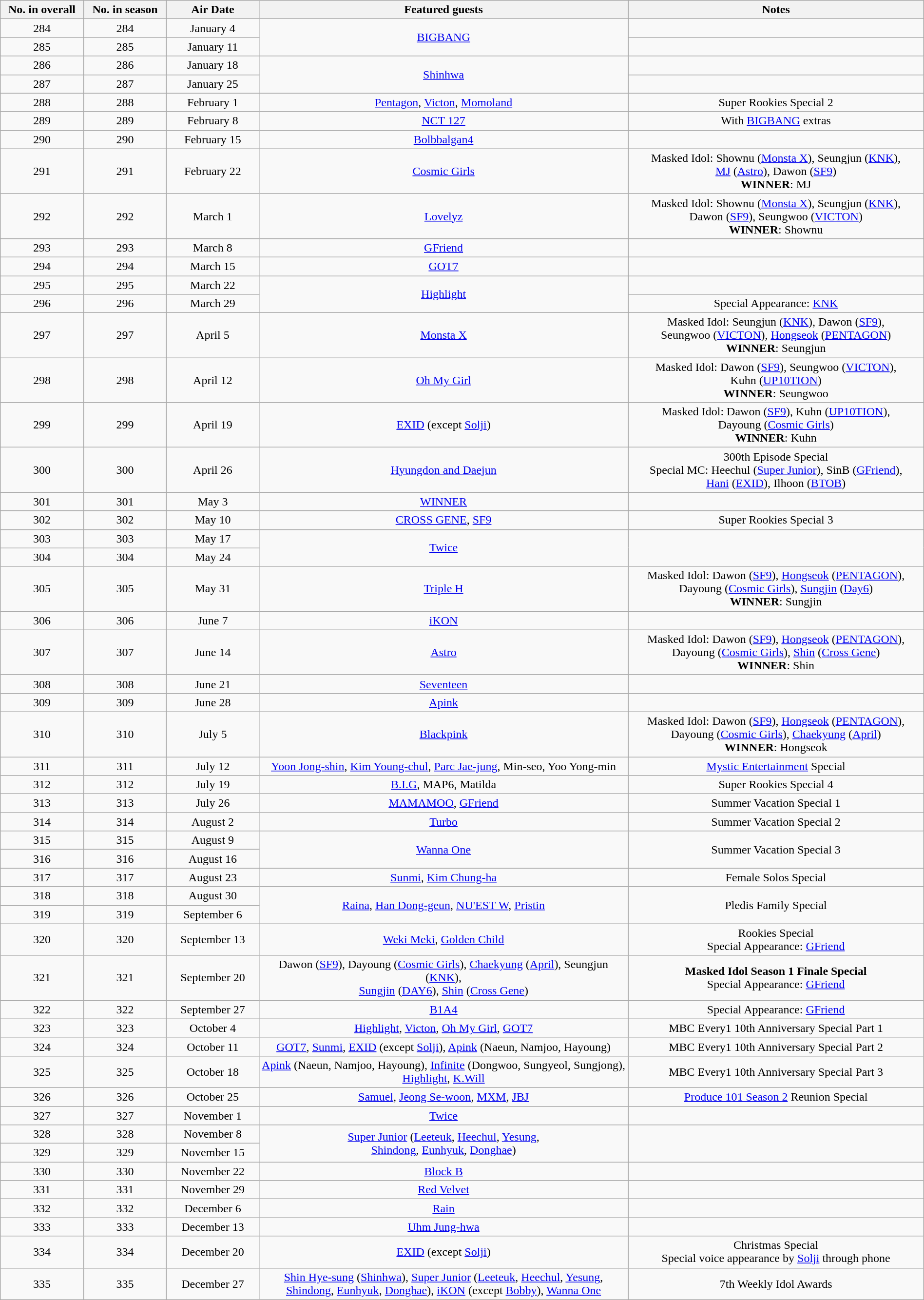<table class="wikitable" style="text-align:center; width:100%">
<tr>
<th width="9%">No. in overall</th>
<th width="9%">No. in season</th>
<th width="10%">Air Date</th>
<th width="40%">Featured guests</th>
<th width="32%">Notes</th>
</tr>
<tr>
<td>284</td>
<td>284</td>
<td>January 4</td>
<td rowspan="2"><a href='#'>BIGBANG</a></td>
<td></td>
</tr>
<tr>
<td>285</td>
<td>285</td>
<td>January 11</td>
<td></td>
</tr>
<tr>
<td>286</td>
<td>286</td>
<td>January 18</td>
<td rowspan="2"><a href='#'>Shinhwa</a></td>
<td></td>
</tr>
<tr>
<td>287</td>
<td>287</td>
<td>January 25</td>
<td></td>
</tr>
<tr>
<td>288</td>
<td>288</td>
<td>February 1</td>
<td><a href='#'>Pentagon</a>, <a href='#'>Victon</a>, <a href='#'>Momoland</a></td>
<td>Super Rookies Special 2</td>
</tr>
<tr>
<td>289</td>
<td>289</td>
<td>February 8</td>
<td><a href='#'>NCT 127</a></td>
<td>With <a href='#'>BIGBANG</a> extras</td>
</tr>
<tr>
<td>290</td>
<td>290</td>
<td>February 15</td>
<td><a href='#'>Bolbbalgan4</a></td>
<td></td>
</tr>
<tr>
<td>291</td>
<td>291</td>
<td>February 22</td>
<td><a href='#'>Cosmic Girls</a></td>
<td>Masked Idol: Shownu (<a href='#'>Monsta X</a>), Seungjun (<a href='#'>KNK</a>), <br><a href='#'>MJ</a>  (<a href='#'>Astro</a>), Dawon (<a href='#'>SF9</a>) <br><strong>WINNER</strong>: MJ</td>
</tr>
<tr>
<td>292</td>
<td>292</td>
<td>March 1</td>
<td><a href='#'>Lovelyz</a></td>
<td>Masked Idol: Shownu (<a href='#'>Monsta X</a>), Seungjun (<a href='#'>KNK</a>), <br>Dawon (<a href='#'>SF9</a>), Seungwoo (<a href='#'>VICTON</a>) <br><strong>WINNER</strong>: Shownu</td>
</tr>
<tr>
<td>293</td>
<td>293</td>
<td>March 8</td>
<td><a href='#'>GFriend</a></td>
<td></td>
</tr>
<tr>
<td>294</td>
<td>294</td>
<td>March 15</td>
<td><a href='#'>GOT7</a></td>
<td></td>
</tr>
<tr>
<td>295</td>
<td>295</td>
<td>March 22</td>
<td rowspan="2"><a href='#'>Highlight</a></td>
<td></td>
</tr>
<tr>
<td>296</td>
<td>296</td>
<td>March 29</td>
<td>Special Appearance: <a href='#'>KNK</a></td>
</tr>
<tr>
<td>297</td>
<td>297</td>
<td>April 5</td>
<td><a href='#'>Monsta X</a></td>
<td>Masked Idol: Seungjun (<a href='#'>KNK</a>), Dawon (<a href='#'>SF9</a>), <br>Seungwoo (<a href='#'>VICTON</a>), <a href='#'>Hongseok</a> (<a href='#'>PENTAGON</a>) <br><strong>WINNER</strong>: Seungjun</td>
</tr>
<tr>
<td>298</td>
<td>298</td>
<td>April 12</td>
<td><a href='#'>Oh My Girl</a></td>
<td>Masked Idol: Dawon (<a href='#'>SF9</a>), Seungwoo (<a href='#'>VICTON</a>), <br>Kuhn (<a href='#'>UP10TION</a>) <br> <strong>WINNER</strong>: Seungwoo</td>
</tr>
<tr>
<td>299</td>
<td>299</td>
<td>April 19</td>
<td><a href='#'>EXID</a> (except <a href='#'>Solji</a>)</td>
<td>Masked Idol: Dawon (<a href='#'>SF9</a>), Kuhn (<a href='#'>UP10TION</a>), <br>Dayoung (<a href='#'>Cosmic Girls</a>) <br> <strong>WINNER</strong>: Kuhn</td>
</tr>
<tr>
<td>300</td>
<td>300</td>
<td>April 26</td>
<td><a href='#'>Hyungdon and Daejun</a></td>
<td>300th Episode Special<br>Special MC: Heechul (<a href='#'>Super Junior</a>), SinB (<a href='#'>GFriend</a>), <br><a href='#'>Hani</a> (<a href='#'>EXID</a>), Ilhoon (<a href='#'>BTOB</a>)</td>
</tr>
<tr>
<td>301</td>
<td>301</td>
<td>May 3</td>
<td><a href='#'>WINNER</a></td>
<td></td>
</tr>
<tr>
<td>302</td>
<td>302</td>
<td>May 10</td>
<td><a href='#'>CROSS GENE</a>, <a href='#'>SF9</a></td>
<td>Super Rookies Special 3</td>
</tr>
<tr>
<td>303</td>
<td>303</td>
<td>May 17</td>
<td rowspan="2"><a href='#'>Twice</a></td>
<td rowspan="2"></td>
</tr>
<tr>
<td>304</td>
<td>304</td>
<td>May 24</td>
</tr>
<tr>
<td>305</td>
<td>305</td>
<td>May 31</td>
<td><a href='#'>Triple H</a></td>
<td>Masked Idol: Dawon (<a href='#'>SF9</a>), <a href='#'>Hongseok</a> (<a href='#'>PENTAGON</a>), <br>Dayoung (<a href='#'>Cosmic Girls</a>), <a href='#'>Sungjin</a> (<a href='#'>Day6</a>) <br> <strong>WINNER</strong>: Sungjin</td>
</tr>
<tr>
<td>306</td>
<td>306</td>
<td>June 7</td>
<td><a href='#'>iKON</a></td>
<td></td>
</tr>
<tr>
<td>307</td>
<td>307</td>
<td>June 14</td>
<td><a href='#'>Astro</a></td>
<td>Masked Idol: Dawon (<a href='#'>SF9</a>), <a href='#'>Hongseok</a> (<a href='#'>PENTAGON</a>), <br>Dayoung (<a href='#'>Cosmic Girls</a>), <a href='#'>Shin</a> (<a href='#'>Cross Gene</a>)  <br> <strong>WINNER</strong>: Shin</td>
</tr>
<tr>
<td>308</td>
<td>308</td>
<td>June 21</td>
<td><a href='#'>Seventeen</a></td>
<td></td>
</tr>
<tr>
<td>309</td>
<td>309</td>
<td>June 28</td>
<td><a href='#'>Apink</a></td>
<td></td>
</tr>
<tr>
<td>310</td>
<td>310</td>
<td>July 5</td>
<td><a href='#'>Blackpink</a></td>
<td>Masked Idol: Dawon (<a href='#'>SF9</a>), <a href='#'>Hongseok</a> (<a href='#'>PENTAGON</a>), <br>Dayoung (<a href='#'>Cosmic Girls</a>), <a href='#'>Chaekyung</a> (<a href='#'>April</a>)  <br> <strong>WINNER</strong>: Hongseok</td>
</tr>
<tr>
<td>311</td>
<td>311</td>
<td>July 12</td>
<td><a href='#'>Yoon Jong-shin</a>, <a href='#'>Kim Young-chul</a>, <a href='#'>Parc Jae-jung</a>, Min-seo, Yoo Yong-min</td>
<td><a href='#'>Mystic Entertainment</a> Special</td>
</tr>
<tr>
<td>312</td>
<td>312</td>
<td>July 19</td>
<td><a href='#'>B.I.G</a>, MAP6, Matilda</td>
<td>Super Rookies Special 4</td>
</tr>
<tr>
<td>313</td>
<td>313</td>
<td>July 26</td>
<td><a href='#'>MAMAMOO</a>, <a href='#'>GFriend</a></td>
<td>Summer Vacation Special 1</td>
</tr>
<tr>
<td>314</td>
<td>314</td>
<td>August 2</td>
<td><a href='#'>Turbo</a></td>
<td>Summer Vacation Special 2</td>
</tr>
<tr>
<td>315</td>
<td>315</td>
<td>August 9</td>
<td rowspan="2"><a href='#'>Wanna One</a></td>
<td rowspan="2">Summer Vacation Special 3</td>
</tr>
<tr>
<td>316</td>
<td>316</td>
<td>August 16</td>
</tr>
<tr>
<td>317</td>
<td>317</td>
<td>August 23</td>
<td><a href='#'>Sunmi</a>, <a href='#'>Kim Chung-ha</a></td>
<td>Female Solos Special</td>
</tr>
<tr>
<td>318</td>
<td>318</td>
<td>August 30</td>
<td rowspan="2"><a href='#'>Raina</a>, <a href='#'>Han Dong-geun</a>, <a href='#'>NU'EST W</a>, <a href='#'>Pristin</a></td>
<td rowspan="2">Pledis Family Special</td>
</tr>
<tr>
<td>319</td>
<td>319</td>
<td>September 6</td>
</tr>
<tr>
<td>320</td>
<td>320</td>
<td>September 13</td>
<td><a href='#'>Weki Meki</a>, <a href='#'>Golden Child</a></td>
<td>Rookies Special <br>Special Appearance: <a href='#'>GFriend</a></td>
</tr>
<tr>
<td>321</td>
<td>321</td>
<td>September 20</td>
<td>Dawon (<a href='#'>SF9</a>), Dayoung (<a href='#'>Cosmic Girls</a>), <a href='#'>Chaekyung</a> (<a href='#'>April</a>), Seungjun (<a href='#'>KNK</a>), <br><a href='#'>Sungjin</a> (<a href='#'>DAY6</a>), <a href='#'>Shin</a> (<a href='#'>Cross Gene</a>)</td>
<td><strong>Masked Idol Season 1 Finale Special</strong> <br>Special Appearance: <a href='#'>GFriend</a></td>
</tr>
<tr>
<td>322</td>
<td>322</td>
<td>September 27</td>
<td><a href='#'>B1A4</a></td>
<td>Special Appearance: <a href='#'>GFriend</a></td>
</tr>
<tr>
<td>323</td>
<td>323</td>
<td>October 4</td>
<td><a href='#'>Highlight</a>, <a href='#'>Victon</a>, <a href='#'>Oh My Girl</a>, <a href='#'>GOT7</a></td>
<td>MBC Every1 10th Anniversary Special Part 1</td>
</tr>
<tr>
<td>324</td>
<td>324</td>
<td>October 11</td>
<td><a href='#'>GOT7</a>, <a href='#'>Sunmi</a>, <a href='#'>EXID</a> (except <a href='#'>Solji</a>), <a href='#'>Apink</a> (Naeun, Namjoo, Hayoung)</td>
<td>MBC Every1 10th Anniversary Special Part 2</td>
</tr>
<tr>
<td>325</td>
<td>325</td>
<td>October 18</td>
<td><a href='#'>Apink</a> (Naeun, Namjoo, Hayoung), <a href='#'>Infinite</a> (Dongwoo, Sungyeol, Sungjong), <a href='#'>Highlight</a>, <a href='#'>K.Will</a></td>
<td>MBC Every1 10th Anniversary Special Part 3</td>
</tr>
<tr>
<td>326</td>
<td>326</td>
<td>October 25</td>
<td><a href='#'>Samuel</a>, <a href='#'>Jeong Se-woon</a>, <a href='#'>MXM</a>, <a href='#'>JBJ</a></td>
<td><a href='#'>Produce 101 Season 2</a> Reunion Special</td>
</tr>
<tr>
<td>327</td>
<td>327</td>
<td>November 1</td>
<td><a href='#'>Twice</a></td>
<td></td>
</tr>
<tr>
<td>328</td>
<td>328</td>
<td>November 8</td>
<td rowspan="2"><a href='#'>Super Junior</a> (<a href='#'>Leeteuk</a>, <a href='#'>Heechul</a>, <a href='#'>Yesung</a>, <br> <a href='#'>Shindong</a>, <a href='#'>Eunhyuk</a>, <a href='#'>Donghae</a>)</td>
<td rowspan="2"></td>
</tr>
<tr>
<td>329</td>
<td>329</td>
<td>November 15</td>
</tr>
<tr>
<td>330</td>
<td>330</td>
<td>November 22</td>
<td><a href='#'>Block B</a></td>
<td></td>
</tr>
<tr>
<td>331</td>
<td>331</td>
<td>November 29</td>
<td><a href='#'>Red Velvet</a></td>
<td></td>
</tr>
<tr>
<td>332</td>
<td>332</td>
<td>December 6</td>
<td><a href='#'>Rain</a></td>
<td></td>
</tr>
<tr>
<td>333</td>
<td>333</td>
<td>December 13</td>
<td><a href='#'>Uhm Jung-hwa</a></td>
<td></td>
</tr>
<tr>
<td>334</td>
<td>334</td>
<td>December 20</td>
<td><a href='#'>EXID</a> (except <a href='#'>Solji</a>)</td>
<td>Christmas Special <br> Special voice appearance by <a href='#'>Solji</a> through phone</td>
</tr>
<tr>
<td>335</td>
<td>335</td>
<td>December 27</td>
<td><a href='#'>Shin Hye-sung</a> (<a href='#'>Shinhwa</a>), <a href='#'>Super Junior</a> (<a href='#'>Leeteuk</a>, <a href='#'>Heechul</a>, <a href='#'>Yesung</a>, <a href='#'>Shindong</a>, <a href='#'>Eunhyuk</a>, <a href='#'>Donghae</a>), <a href='#'>iKON</a> (except <a href='#'>Bobby</a>), <a href='#'>Wanna One</a></td>
<td>7th Weekly Idol Awards</td>
</tr>
</table>
